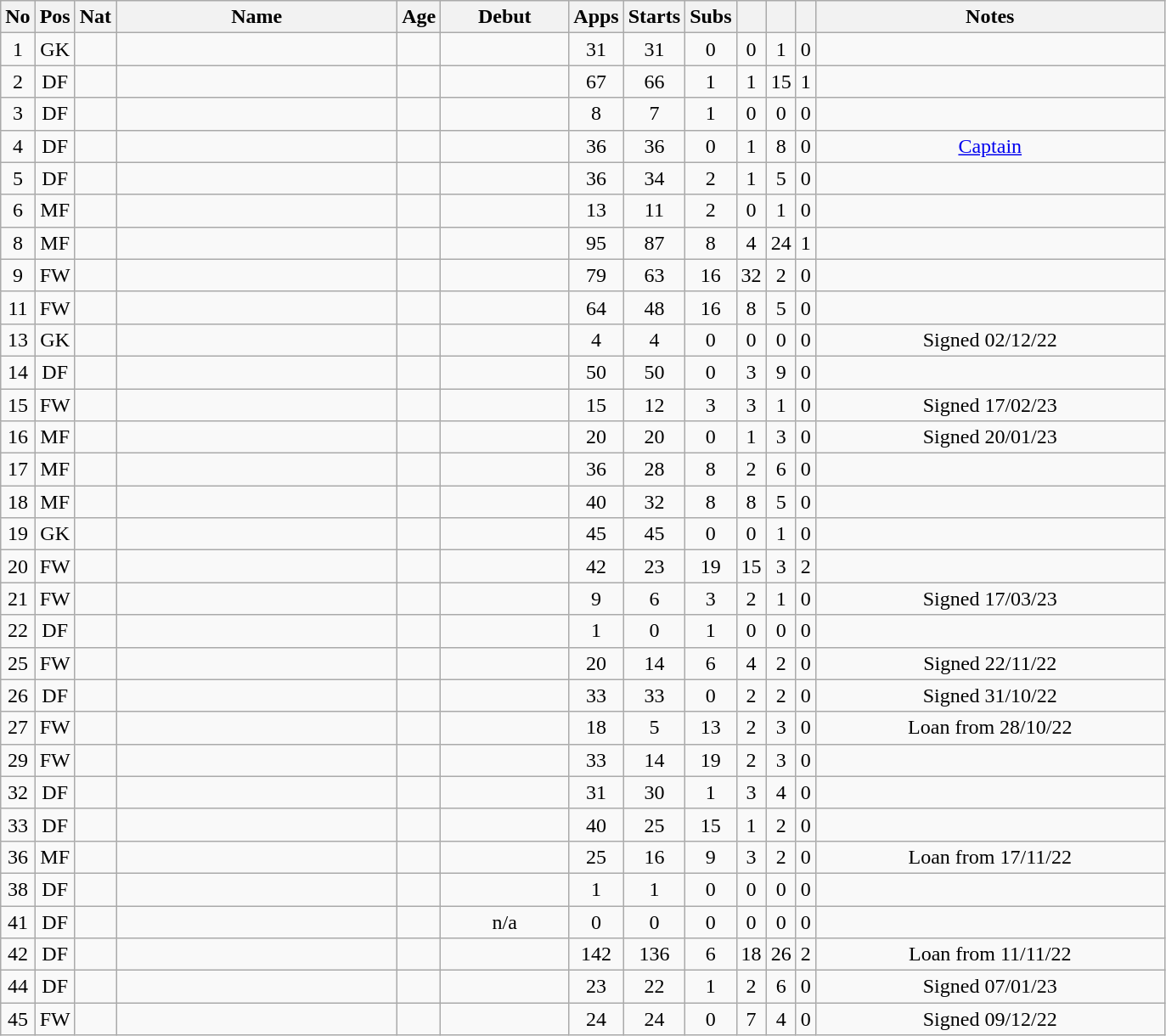<table class="wikitable sortable" style="text-align:center">
<tr>
<th style="text-align:center; width: 6pt;">No</th>
<th style="text-align:center; width: 6pt;">Pos</th>
<th style="text-align:center; width: 6pt;">Nat</th>
<th style="text-align:center; width: 160pt;">Name</th>
<th style="text-align:center; width: 6pt;">Age</th>
<th style="text-align:center; width: 70pt;">Debut</th>
<th style="text-align:center; width: 6pt;">Apps</th>
<th style="text-align:center; width: 6pt;">Starts</th>
<th style="text-align:center; width: 6pt;">Subs</th>
<th style="text-align:center; width: 6pt;"></th>
<th style="text-align:center; width: 6pt;"></th>
<th style="text-align:center; width: 6pt;"></th>
<th style="text-align:center; width: 200pt;">Notes</th>
</tr>
<tr>
<td>1</td>
<td>GK</td>
<td></td>
<td></td>
<td></td>
<td></td>
<td>31</td>
<td>31</td>
<td>0</td>
<td>0</td>
<td>1</td>
<td>0</td>
<td></td>
</tr>
<tr>
<td>2</td>
<td>DF</td>
<td></td>
<td></td>
<td></td>
<td></td>
<td>67</td>
<td>66</td>
<td>1</td>
<td>1</td>
<td>15</td>
<td>1</td>
<td></td>
</tr>
<tr>
<td>3</td>
<td>DF</td>
<td></td>
<td></td>
<td></td>
<td></td>
<td>8</td>
<td>7</td>
<td>1</td>
<td>0</td>
<td>0</td>
<td>0</td>
<td></td>
</tr>
<tr>
<td>4</td>
<td>DF</td>
<td></td>
<td></td>
<td></td>
<td></td>
<td>36</td>
<td>36</td>
<td>0</td>
<td>1</td>
<td>8</td>
<td>0</td>
<td><a href='#'>Captain</a></td>
</tr>
<tr>
<td>5</td>
<td>DF</td>
<td></td>
<td></td>
<td></td>
<td></td>
<td>36</td>
<td>34</td>
<td>2</td>
<td>1</td>
<td>5</td>
<td>0</td>
<td></td>
</tr>
<tr>
<td>6</td>
<td>MF</td>
<td></td>
<td></td>
<td></td>
<td></td>
<td>13</td>
<td>11</td>
<td>2</td>
<td>0</td>
<td>1</td>
<td>0</td>
<td></td>
</tr>
<tr>
<td>8</td>
<td>MF</td>
<td></td>
<td></td>
<td></td>
<td></td>
<td>95</td>
<td>87</td>
<td>8</td>
<td>4</td>
<td>24</td>
<td>1</td>
<td></td>
</tr>
<tr>
<td>9</td>
<td>FW</td>
<td></td>
<td></td>
<td></td>
<td></td>
<td>79</td>
<td>63</td>
<td>16</td>
<td>32</td>
<td>2</td>
<td>0</td>
<td></td>
</tr>
<tr>
<td>11</td>
<td>FW</td>
<td></td>
<td></td>
<td></td>
<td></td>
<td>64</td>
<td>48</td>
<td>16</td>
<td>8</td>
<td>5</td>
<td>0</td>
<td></td>
</tr>
<tr>
<td>13</td>
<td>GK</td>
<td></td>
<td></td>
<td></td>
<td></td>
<td>4</td>
<td>4</td>
<td>0</td>
<td>0</td>
<td>0</td>
<td>0</td>
<td>Signed 02/12/22</td>
</tr>
<tr>
<td>14</td>
<td>DF</td>
<td></td>
<td></td>
<td></td>
<td></td>
<td>50</td>
<td>50</td>
<td>0</td>
<td>3</td>
<td>9</td>
<td>0</td>
<td></td>
</tr>
<tr>
<td>15</td>
<td>FW</td>
<td></td>
<td></td>
<td></td>
<td></td>
<td>15</td>
<td>12</td>
<td>3</td>
<td>3</td>
<td>1</td>
<td>0</td>
<td>Signed 17/02/23</td>
</tr>
<tr>
<td>16</td>
<td>MF</td>
<td></td>
<td></td>
<td></td>
<td></td>
<td>20</td>
<td>20</td>
<td>0</td>
<td>1</td>
<td>3</td>
<td>0</td>
<td>Signed 20/01/23</td>
</tr>
<tr>
<td>17</td>
<td>MF</td>
<td></td>
<td></td>
<td></td>
<td></td>
<td>36</td>
<td>28</td>
<td>8</td>
<td>2</td>
<td>6</td>
<td>0</td>
<td></td>
</tr>
<tr>
<td>18</td>
<td>MF</td>
<td></td>
<td></td>
<td></td>
<td></td>
<td>40</td>
<td>32</td>
<td>8</td>
<td>8</td>
<td>5</td>
<td>0</td>
<td></td>
</tr>
<tr>
<td>19</td>
<td>GK</td>
<td></td>
<td></td>
<td></td>
<td></td>
<td>45</td>
<td>45</td>
<td>0</td>
<td>0</td>
<td>1</td>
<td>0</td>
<td></td>
</tr>
<tr>
<td>20</td>
<td>FW</td>
<td></td>
<td></td>
<td></td>
<td></td>
<td>42</td>
<td>23</td>
<td>19</td>
<td>15</td>
<td>3</td>
<td>2</td>
<td></td>
</tr>
<tr>
<td>21</td>
<td>FW</td>
<td></td>
<td></td>
<td></td>
<td></td>
<td>9</td>
<td>6</td>
<td>3</td>
<td>2</td>
<td>1</td>
<td>0</td>
<td>Signed 17/03/23</td>
</tr>
<tr>
<td>22</td>
<td>DF</td>
<td></td>
<td></td>
<td></td>
<td></td>
<td>1</td>
<td>0</td>
<td>1</td>
<td>0</td>
<td>0</td>
<td>0</td>
<td></td>
</tr>
<tr>
<td>25</td>
<td>FW</td>
<td></td>
<td></td>
<td></td>
<td></td>
<td>20</td>
<td>14</td>
<td>6</td>
<td>4</td>
<td>2</td>
<td>0</td>
<td>Signed 22/11/22</td>
</tr>
<tr>
<td>26</td>
<td>DF</td>
<td></td>
<td></td>
<td></td>
<td></td>
<td>33</td>
<td>33</td>
<td>0</td>
<td>2</td>
<td>2</td>
<td>0</td>
<td>Signed 31/10/22</td>
</tr>
<tr>
<td>27</td>
<td>FW</td>
<td></td>
<td></td>
<td></td>
<td></td>
<td>18</td>
<td>5</td>
<td>13</td>
<td>2</td>
<td>3</td>
<td>0</td>
<td>Loan from 28/10/22</td>
</tr>
<tr>
<td>29</td>
<td>FW</td>
<td></td>
<td></td>
<td></td>
<td></td>
<td>33</td>
<td>14</td>
<td>19</td>
<td>2</td>
<td>3</td>
<td>0</td>
<td></td>
</tr>
<tr>
<td>32</td>
<td>DF</td>
<td></td>
<td></td>
<td></td>
<td></td>
<td>31</td>
<td>30</td>
<td>1</td>
<td>3</td>
<td>4</td>
<td>0</td>
<td></td>
</tr>
<tr>
<td>33</td>
<td>DF</td>
<td></td>
<td></td>
<td></td>
<td></td>
<td>40</td>
<td>25</td>
<td>15</td>
<td>1</td>
<td>2</td>
<td>0</td>
<td></td>
</tr>
<tr>
<td>36</td>
<td>MF</td>
<td></td>
<td></td>
<td></td>
<td></td>
<td>25</td>
<td>16</td>
<td>9</td>
<td>3</td>
<td>2</td>
<td>0</td>
<td>Loan from 17/11/22</td>
</tr>
<tr>
<td>38</td>
<td>DF</td>
<td></td>
<td></td>
<td></td>
<td></td>
<td>1</td>
<td>1</td>
<td>0</td>
<td>0</td>
<td>0</td>
<td>0</td>
<td></td>
</tr>
<tr>
<td>41</td>
<td>DF</td>
<td></td>
<td></td>
<td></td>
<td>n/a</td>
<td>0</td>
<td>0</td>
<td>0</td>
<td>0</td>
<td>0</td>
<td>0</td>
<td></td>
</tr>
<tr>
<td>42</td>
<td>DF</td>
<td></td>
<td></td>
<td></td>
<td></td>
<td>142</td>
<td>136</td>
<td>6</td>
<td>18</td>
<td>26</td>
<td>2</td>
<td>Loan from 11/11/22</td>
</tr>
<tr>
<td>44</td>
<td>DF</td>
<td></td>
<td></td>
<td></td>
<td></td>
<td>23</td>
<td>22</td>
<td>1</td>
<td>2</td>
<td>6</td>
<td>0</td>
<td>Signed 07/01/23</td>
</tr>
<tr>
<td>45</td>
<td>FW</td>
<td></td>
<td></td>
<td></td>
<td></td>
<td>24</td>
<td>24</td>
<td>0</td>
<td>7</td>
<td>4</td>
<td>0</td>
<td>Signed 09/12/22</td>
</tr>
</table>
